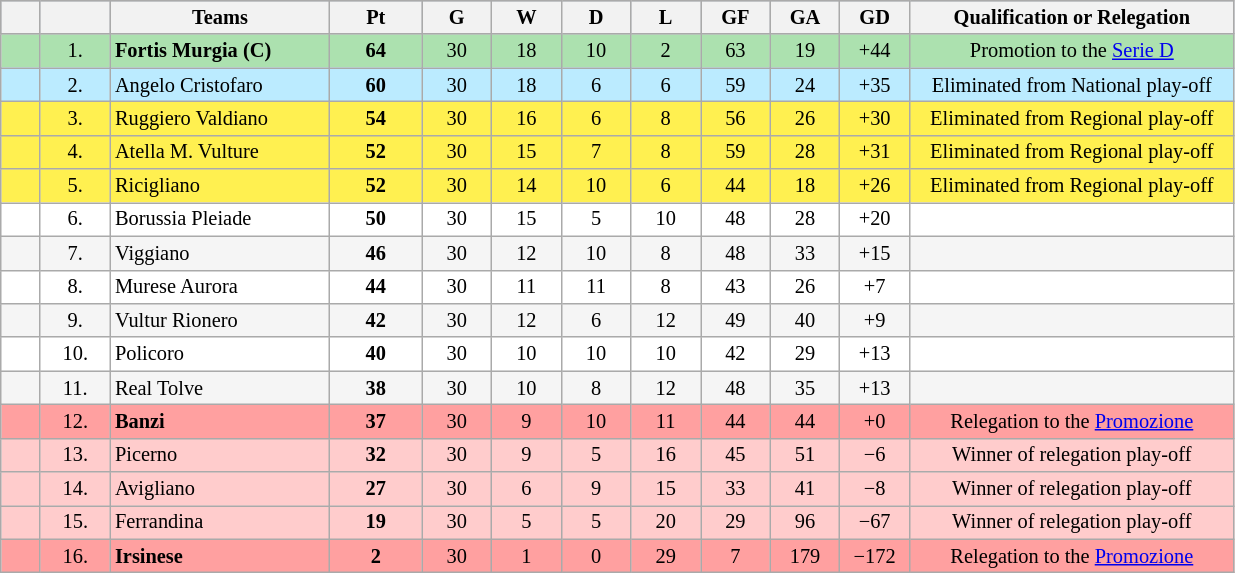<table class="wikitable sortable" align="center" style="font-size: 85%; border-collapse:collapse" border="0" cellspacing="0" cellpadding="2">
<tr align=center bgcolor=#98A1B2>
<th width=20></th>
<th width=40></th>
<th width=140><span>Teams</span></th>
<th width=55><span>Pt</span></th>
<th width=40><span>G</span></th>
<th width=40><span>W</span></th>
<th width=40><span>D</span></th>
<th width=40><span>L</span></th>
<th width=40><span>GF</span></th>
<th width=40><span>GA</span></th>
<th width=40><span>GD</span></th>
<th width=210><span>Qualification or Relegation</span></th>
</tr>
<tr align=center style="background:#ACE1AF;">
<td></td>
<td>1.</td>
<td style="text-align:left;"><strong>Fortis Murgia</strong> <strong>(C)</strong></td>
<td><strong>64</strong></td>
<td>30</td>
<td>18</td>
<td>10</td>
<td>2</td>
<td>63</td>
<td>19</td>
<td>+44</td>
<td>Promotion to the <a href='#'>Serie D</a></td>
</tr>
<tr align=center style="background:#BBEBFF;">
<td></td>
<td>2.</td>
<td style="text-align:left;">Angelo Cristofaro</td>
<td><strong>60</strong></td>
<td>30</td>
<td>18</td>
<td>6</td>
<td>6</td>
<td>59</td>
<td>24</td>
<td>+35</td>
<td>Eliminated from National play-off</td>
</tr>
<tr align=center style="background:#FFF050;">
<td></td>
<td>3.</td>
<td style="text-align:left;">Ruggiero Valdiano</td>
<td><strong>54</strong></td>
<td>30</td>
<td>16</td>
<td>6</td>
<td>8</td>
<td>56</td>
<td>26</td>
<td>+30</td>
<td>Eliminated from Regional play-off</td>
</tr>
<tr align=center style="background:#FFF050;">
<td></td>
<td>4.</td>
<td style="text-align:left;">Atella M. Vulture</td>
<td><strong>52</strong></td>
<td>30</td>
<td>15</td>
<td>7</td>
<td>8</td>
<td>59</td>
<td>28</td>
<td>+31</td>
<td>Eliminated from Regional play-off</td>
</tr>
<tr align=center style="background:#FFF050;">
<td></td>
<td>5.</td>
<td style="text-align:left;">Ricigliano</td>
<td><strong>52</strong></td>
<td>30</td>
<td>14</td>
<td>10</td>
<td>6</td>
<td>44</td>
<td>18</td>
<td>+26</td>
<td>Eliminated from Regional play-off</td>
</tr>
<tr align=center style="background:#FFFFFF;">
<td></td>
<td>6.</td>
<td style="text-align:left;">Borussia Pleiade</td>
<td><strong>50</strong></td>
<td>30</td>
<td>15</td>
<td>5</td>
<td>10</td>
<td>48</td>
<td>28</td>
<td>+20</td>
<td></td>
</tr>
<tr align=center style="background:#F5F5F5;">
<td></td>
<td>7.</td>
<td style="text-align:left;">Viggiano</td>
<td><strong>46</strong></td>
<td>30</td>
<td>12</td>
<td>10</td>
<td>8</td>
<td>48</td>
<td>33</td>
<td>+15</td>
<td></td>
</tr>
<tr align=center style="background:#FFFFFF;">
<td></td>
<td>8.</td>
<td style="text-align:left;">Murese Aurora</td>
<td><strong>44</strong></td>
<td>30</td>
<td>11</td>
<td>11</td>
<td>8</td>
<td>43</td>
<td>26</td>
<td>+7</td>
<td></td>
</tr>
<tr align=center style="background:#F5F5F5;">
<td></td>
<td>9.</td>
<td style="text-align:left;">Vultur Rionero</td>
<td><strong>42</strong></td>
<td>30</td>
<td>12</td>
<td>6</td>
<td>12</td>
<td>49</td>
<td>40</td>
<td>+9</td>
<td></td>
</tr>
<tr align=center style="background:#FFFFFF;">
<td></td>
<td>10.</td>
<td style="text-align:left;">Policoro</td>
<td><strong>40</strong></td>
<td>30</td>
<td>10</td>
<td>10</td>
<td>10</td>
<td>42</td>
<td>29</td>
<td>+13</td>
<td></td>
</tr>
<tr align=center style="background:#F5F5F5;">
<td></td>
<td>11.</td>
<td style="text-align:left;">Real Tolve</td>
<td><strong>38</strong></td>
<td>30</td>
<td>10</td>
<td>8</td>
<td>12</td>
<td>48</td>
<td>35</td>
<td>+13</td>
<td></td>
</tr>
<tr align=center style="background:#FFA0A0;">
<td></td>
<td>12.</td>
<td style="text-align:left;"><strong>Banzi</strong></td>
<td><strong>37</strong></td>
<td>30</td>
<td>9</td>
<td>10</td>
<td>11</td>
<td>44</td>
<td>44</td>
<td>+0</td>
<td>Relegation to the <a href='#'>Promozione</a></td>
</tr>
<tr align=center style="background:#FFCCCC;">
<td></td>
<td>13.</td>
<td style="text-align:left;">Picerno</td>
<td><strong>32</strong></td>
<td>30</td>
<td>9</td>
<td>5</td>
<td>16</td>
<td>45</td>
<td>51</td>
<td>−6</td>
<td>Winner of relegation play-off</td>
</tr>
<tr align=center style="background:#FFCCCC;">
<td></td>
<td>14.</td>
<td style="text-align:left;">Avigliano</td>
<td><strong>27</strong></td>
<td>30</td>
<td>6</td>
<td>9</td>
<td>15</td>
<td>33</td>
<td>41</td>
<td>−8</td>
<td>Winner of relegation play-off</td>
</tr>
<tr align=center style="background:#FFCCCC;">
<td></td>
<td>15.</td>
<td style="text-align:left;">Ferrandina</td>
<td><strong>19</strong></td>
<td>30</td>
<td>5</td>
<td>5</td>
<td>20</td>
<td>29</td>
<td>96</td>
<td>−67</td>
<td>Winner of relegation play-off</td>
</tr>
<tr align=center style="background:#FFA0A0;">
<td></td>
<td>16.</td>
<td style="text-align:left;"><strong>Irsinese</strong></td>
<td><strong>2</strong></td>
<td>30</td>
<td>1</td>
<td>0</td>
<td>29</td>
<td>7</td>
<td>179</td>
<td>−172</td>
<td>Relegation to the <a href='#'>Promozione</a></td>
</tr>
</table>
